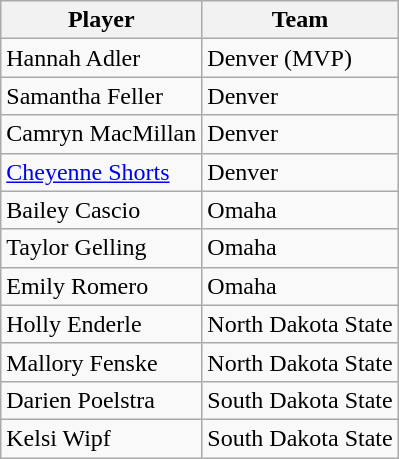<table class="wikitable">
<tr>
<th>Player</th>
<th>Team</th>
</tr>
<tr>
<td>Hannah Adler</td>
<td>Denver (MVP)</td>
</tr>
<tr>
<td>Samantha Feller</td>
<td>Denver</td>
</tr>
<tr>
<td>Camryn MacMillan</td>
<td>Denver</td>
</tr>
<tr>
<td><a href='#'>Cheyenne Shorts</a></td>
<td>Denver</td>
</tr>
<tr>
<td>Bailey Cascio</td>
<td>Omaha</td>
</tr>
<tr>
<td>Taylor Gelling</td>
<td>Omaha</td>
</tr>
<tr>
<td>Emily Romero</td>
<td>Omaha</td>
</tr>
<tr>
<td>Holly Enderle</td>
<td>North Dakota State</td>
</tr>
<tr>
<td>Mallory Fenske</td>
<td>North Dakota State</td>
</tr>
<tr>
<td>Darien Poelstra</td>
<td>South Dakota State</td>
</tr>
<tr>
<td>Kelsi Wipf</td>
<td>South Dakota State</td>
</tr>
</table>
